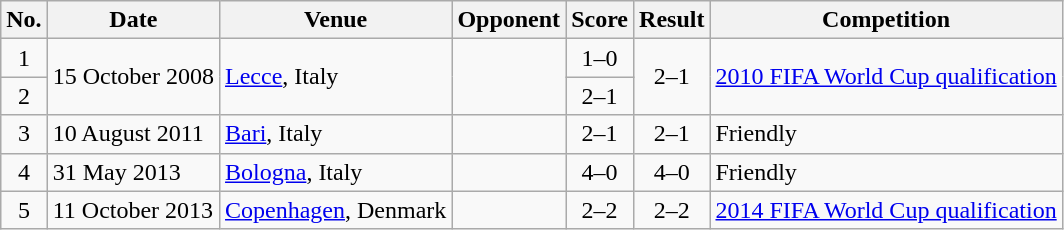<table class="wikitable sortable">
<tr>
<th scope="col">No.</th>
<th scope="col">Date</th>
<th scope="col">Venue</th>
<th scope="col">Opponent</th>
<th scope="col">Score</th>
<th scope="col">Result</th>
<th scope="col">Competition</th>
</tr>
<tr>
<td style="text-align:center">1</td>
<td rowspan="2">15 October 2008</td>
<td rowspan="2"><a href='#'>Lecce</a>, Italy</td>
<td rowspan="2"></td>
<td style="text-align:center">1–0</td>
<td rowspan="2" style="text-align:center">2–1</td>
<td rowspan="2"><a href='#'>2010 FIFA World Cup qualification</a></td>
</tr>
<tr>
<td style="text-align:center">2</td>
<td style="text-align:center">2–1</td>
</tr>
<tr>
<td style="text-align:center">3</td>
<td>10 August 2011</td>
<td><a href='#'>Bari</a>, Italy</td>
<td></td>
<td style="text-align:center">2–1</td>
<td style="text-align:center">2–1</td>
<td>Friendly</td>
</tr>
<tr>
<td style="text-align:center">4</td>
<td>31 May 2013</td>
<td><a href='#'>Bologna</a>, Italy</td>
<td></td>
<td style="text-align:center">4–0</td>
<td style="text-align:center">4–0</td>
<td>Friendly</td>
</tr>
<tr>
<td style="text-align:center">5</td>
<td>11 October 2013</td>
<td><a href='#'>Copenhagen</a>, Denmark</td>
<td></td>
<td style="text-align:center">2–2</td>
<td style="text-align:center">2–2</td>
<td><a href='#'>2014 FIFA World Cup qualification</a></td>
</tr>
</table>
